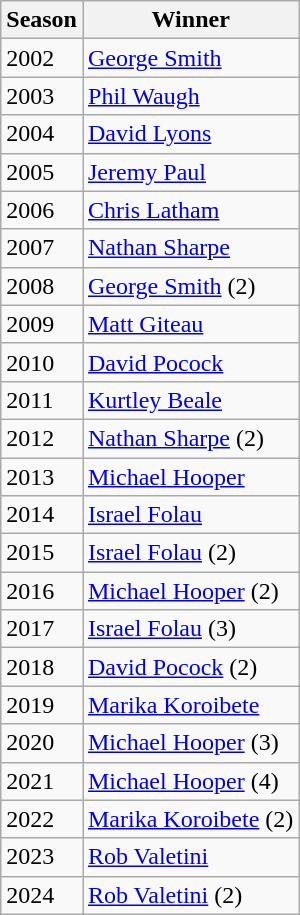<table class="wikitable">
<tr>
<th>Season</th>
<th>Winner</th>
</tr>
<tr>
<td>2002</td>
<td><a href='#'>George Smith</a></td>
</tr>
<tr>
<td>2003</td>
<td><a href='#'>Phil Waugh</a></td>
</tr>
<tr>
<td>2004</td>
<td><a href='#'>David Lyons</a></td>
</tr>
<tr>
<td>2005</td>
<td><a href='#'>Jeremy Paul</a></td>
</tr>
<tr>
<td>2006</td>
<td><a href='#'>Chris Latham</a></td>
</tr>
<tr>
<td>2007</td>
<td><a href='#'>Nathan Sharpe</a></td>
</tr>
<tr>
<td>2008</td>
<td><a href='#'>George Smith</a> (2)</td>
</tr>
<tr>
<td>2009</td>
<td><a href='#'>Matt Giteau</a></td>
</tr>
<tr>
<td>2010</td>
<td><a href='#'>David Pocock</a></td>
</tr>
<tr>
<td>2011</td>
<td><a href='#'>Kurtley Beale</a></td>
</tr>
<tr>
<td>2012</td>
<td><a href='#'>Nathan Sharpe</a> (2)</td>
</tr>
<tr>
<td>2013</td>
<td><a href='#'>Michael Hooper</a></td>
</tr>
<tr>
<td>2014</td>
<td><a href='#'>Israel Folau</a></td>
</tr>
<tr>
<td>2015</td>
<td><a href='#'>Israel Folau</a> (2)</td>
</tr>
<tr>
<td>2016</td>
<td><a href='#'>Michael Hooper</a> (2)</td>
</tr>
<tr>
<td>2017</td>
<td><a href='#'>Israel Folau</a> (3)</td>
</tr>
<tr>
<td>2018</td>
<td><a href='#'>David Pocock</a> (2)</td>
</tr>
<tr>
<td>2019</td>
<td><a href='#'>Marika Koroibete</a></td>
</tr>
<tr>
<td>2020</td>
<td><a href='#'>Michael Hooper</a> (3)</td>
</tr>
<tr>
<td>2021</td>
<td><a href='#'>Michael Hooper</a> (4)</td>
</tr>
<tr>
<td>2022</td>
<td><a href='#'>Marika Koroibete</a> (2)</td>
</tr>
<tr>
<td>2023</td>
<td><a href='#'>Rob Valetini</a></td>
</tr>
<tr>
<td>2024</td>
<td><a href='#'>Rob Valetini</a> (2)</td>
</tr>
</table>
